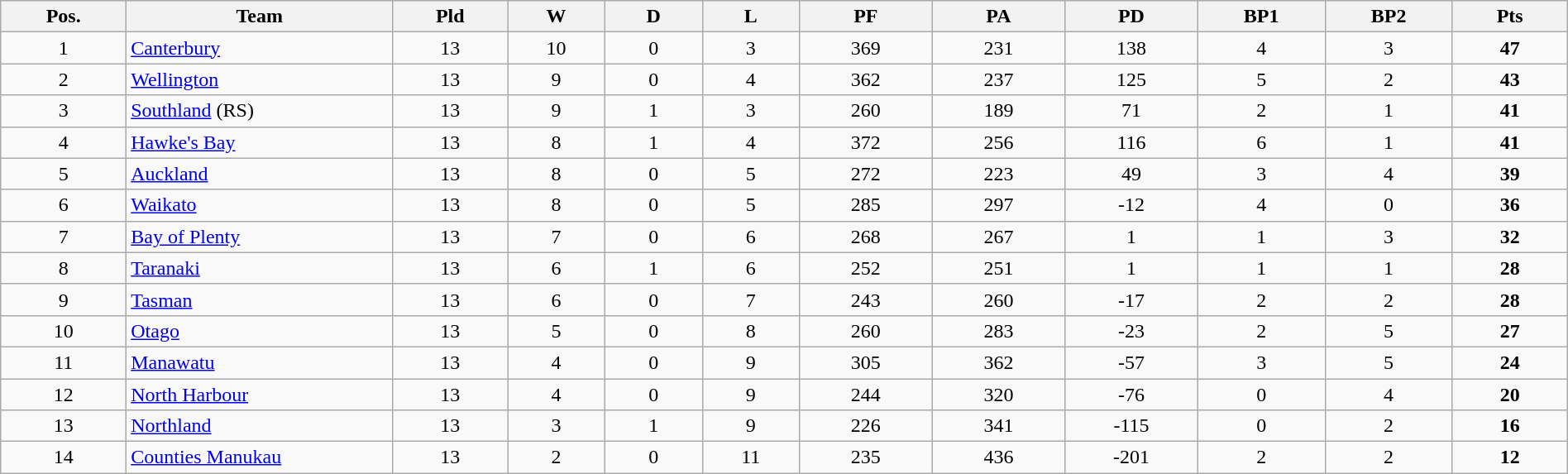<table class="wikitable" style="text-align:center" width=100%>
<tr>
<th width=20 abbr="Position">Pos.</th>
<th width=17%>Team</th>
<th width=25 abbr="Played">Pld</th>
<th width=20 abbr="Won">W</th>
<th width=20 abbr="Drawn">D</th>
<th width=20 abbr="Lost">L</th>
<th width=30 abbr="Points for">PF</th>
<th width=30 abbr="Points against">PA</th>
<th width=30 abbr="Points difference">PD</th>
<th width=28 abbr="Bonus points 1">BP1</th>
<th width=28 abbr="Bonus points 2">BP2</th>
<th width=25 abbr="Points">Pts</th>
</tr>
<tr>
<td>1</td>
<td style="text-align:left"><a href='#'>Canterbury</a></td>
<td>13</td>
<td>10</td>
<td>0</td>
<td>3</td>
<td>369</td>
<td>231</td>
<td>138</td>
<td>4</td>
<td>3</td>
<td><strong>47</strong></td>
</tr>
<tr>
<td>2</td>
<td style="text-align:left"><a href='#'>Wellington</a></td>
<td>13</td>
<td>9</td>
<td>0</td>
<td>4</td>
<td>362</td>
<td>237</td>
<td>125</td>
<td>5</td>
<td>2</td>
<td><strong>43</strong></td>
</tr>
<tr>
<td>3</td>
<td style="text-align:left"><a href='#'>Southland</a> (RS)</td>
<td>13</td>
<td>9</td>
<td>1</td>
<td>3</td>
<td>260</td>
<td>189</td>
<td>71</td>
<td>2</td>
<td>1</td>
<td><strong>41</strong></td>
</tr>
<tr>
<td>4</td>
<td style="text-align:left"><a href='#'>Hawke's Bay</a></td>
<td>13</td>
<td>8</td>
<td>1</td>
<td>4</td>
<td>372</td>
<td>256</td>
<td>116</td>
<td>6</td>
<td>1</td>
<td><strong>41</strong></td>
</tr>
<tr>
<td>5</td>
<td style="text-align:left"><a href='#'>Auckland</a></td>
<td>13</td>
<td>8</td>
<td>0</td>
<td>5</td>
<td>272</td>
<td>223</td>
<td>49</td>
<td>3</td>
<td>4</td>
<td><strong>39</strong></td>
</tr>
<tr>
<td>6</td>
<td style="text-align:left"><a href='#'>Waikato</a></td>
<td>13</td>
<td>8</td>
<td>0</td>
<td>5</td>
<td>285</td>
<td>297</td>
<td>-12</td>
<td>4</td>
<td>0</td>
<td><strong>36</strong></td>
</tr>
<tr>
<td>7</td>
<td style="text-align:left"><a href='#'>Bay of Plenty</a></td>
<td>13</td>
<td>7</td>
<td>0</td>
<td>6</td>
<td>268</td>
<td>267</td>
<td>1</td>
<td>1</td>
<td>3</td>
<td><strong>32</strong></td>
</tr>
<tr>
<td>8</td>
<td style="text-align:left"><a href='#'>Taranaki</a></td>
<td>13</td>
<td>6</td>
<td>1</td>
<td>6</td>
<td>252</td>
<td>251</td>
<td>1</td>
<td>1</td>
<td>1</td>
<td><strong>28</strong></td>
</tr>
<tr>
<td>9</td>
<td style="text-align:left"><a href='#'>Tasman</a></td>
<td>13</td>
<td>6</td>
<td>0</td>
<td>7</td>
<td>243</td>
<td>260</td>
<td>-17</td>
<td>2</td>
<td>2</td>
<td><strong>28</strong></td>
</tr>
<tr>
<td>10</td>
<td style="text-align:left"><a href='#'>Otago</a></td>
<td>13</td>
<td>5</td>
<td>0</td>
<td>8</td>
<td>260</td>
<td>283</td>
<td>-23</td>
<td>2</td>
<td>5</td>
<td><strong>27</strong></td>
</tr>
<tr>
<td>11</td>
<td style="text-align:left"><a href='#'>Manawatu</a></td>
<td>13</td>
<td>4</td>
<td>0</td>
<td>9</td>
<td>305</td>
<td>362</td>
<td>-57</td>
<td>3</td>
<td>5</td>
<td><strong>24</strong></td>
</tr>
<tr>
<td>12</td>
<td style="text-align:left"><a href='#'>North Harbour</a></td>
<td>13</td>
<td>4</td>
<td>0</td>
<td>9</td>
<td>244</td>
<td>320</td>
<td>-76</td>
<td>0</td>
<td>4</td>
<td><strong>20</strong></td>
</tr>
<tr>
<td>13</td>
<td style="text-align:left"><a href='#'>Northland</a></td>
<td>13</td>
<td>3</td>
<td>1</td>
<td>9</td>
<td>226</td>
<td>341</td>
<td>-115</td>
<td>0</td>
<td>2</td>
<td><strong>16</strong></td>
</tr>
<tr>
<td>14</td>
<td style="text-align:left"><a href='#'>Counties Manukau</a></td>
<td>13</td>
<td>2</td>
<td>0</td>
<td>11</td>
<td>235</td>
<td>436</td>
<td>-201</td>
<td>2</td>
<td>2</td>
<td><strong>12</strong></td>
</tr>
</table>
